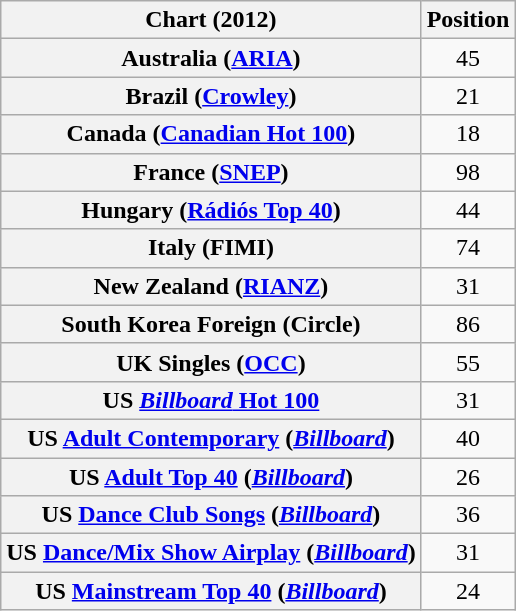<table class="wikitable plainrowheaders sortable" style="text-align:center">
<tr>
<th scope="col">Chart (2012)</th>
<th scope="col">Position</th>
</tr>
<tr>
<th scope="row">Australia (<a href='#'>ARIA</a>)</th>
<td style="text-align:center;">45</td>
</tr>
<tr>
<th scope="row">Brazil (<a href='#'>Crowley</a>)</th>
<td style="text-align:center;">21</td>
</tr>
<tr>
<th scope="row">Canada (<a href='#'>Canadian Hot 100</a>)</th>
<td align="center">18</td>
</tr>
<tr>
<th scope="row">France (<a href='#'>SNEP</a>)</th>
<td align="center">98</td>
</tr>
<tr>
<th scope="row">Hungary (<a href='#'>Rádiós Top 40</a>)</th>
<td align="center">44</td>
</tr>
<tr>
<th scope="row">Italy (FIMI)</th>
<td style="text-align:center;">74</td>
</tr>
<tr>
<th scope="row">New Zealand (<a href='#'>RIANZ</a>)</th>
<td align="center">31</td>
</tr>
<tr>
<th scope="row">South Korea Foreign (Circle)</th>
<td align="center">86</td>
</tr>
<tr>
<th scope="row">UK Singles (<a href='#'>OCC</a>)</th>
<td align="center">55</td>
</tr>
<tr>
<th scope="row">US <a href='#'><em>Billboard</em> Hot 100</a></th>
<td style="text-align:center;">31</td>
</tr>
<tr>
<th scope="row">US <a href='#'>Adult Contemporary</a> (<a href='#'><em>Billboard</em></a>)</th>
<td align="center">40</td>
</tr>
<tr>
<th scope="row">US <a href='#'>Adult Top 40</a> (<a href='#'><em>Billboard</em></a>)</th>
<td align="center">26</td>
</tr>
<tr>
<th scope="row">US <a href='#'>Dance Club Songs</a> (<a href='#'><em>Billboard</em></a>)</th>
<td align="center">36</td>
</tr>
<tr>
<th scope="row">US <a href='#'>Dance/Mix Show Airplay</a> (<a href='#'><em>Billboard</em></a>)</th>
<td align="center">31</td>
</tr>
<tr>
<th scope="row">US <a href='#'>Mainstream Top 40</a> (<a href='#'><em>Billboard</em></a>)</th>
<td align="center">24</td>
</tr>
</table>
